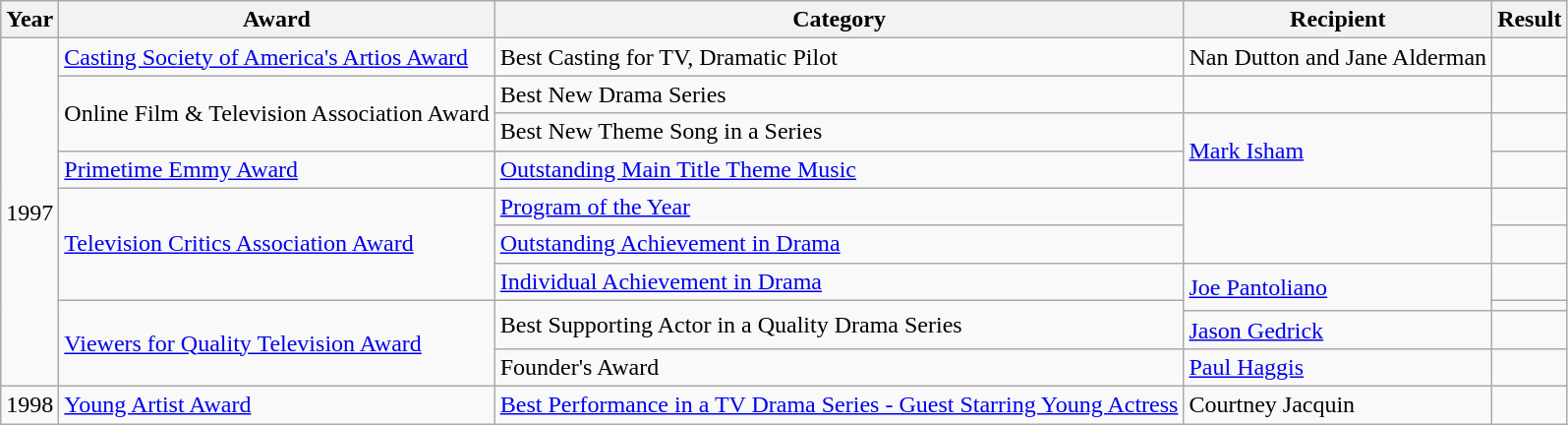<table class="wikitable">
<tr>
<th>Year</th>
<th>Award</th>
<th>Category</th>
<th>Recipient</th>
<th>Result</th>
</tr>
<tr>
<td rowspan=10>1997</td>
<td><a href='#'>Casting Society of America's Artios Award</a></td>
<td>Best Casting for TV, Dramatic Pilot</td>
<td>Nan Dutton and Jane Alderman</td>
<td></td>
</tr>
<tr>
<td rowspan=2>Online Film & Television Association Award</td>
<td>Best New Drama Series</td>
<td></td>
<td></td>
</tr>
<tr>
<td>Best New Theme Song in a Series</td>
<td rowspan=2><a href='#'>Mark Isham</a></td>
<td></td>
</tr>
<tr>
<td><a href='#'>Primetime Emmy Award</a></td>
<td><a href='#'>Outstanding Main Title Theme Music</a></td>
<td></td>
</tr>
<tr>
<td rowspan=3><a href='#'>Television Critics Association Award</a></td>
<td><a href='#'>Program of the Year</a></td>
<td rowspan=2></td>
<td></td>
</tr>
<tr>
<td><a href='#'>Outstanding Achievement in Drama</a></td>
<td></td>
</tr>
<tr>
<td><a href='#'>Individual Achievement in Drama</a></td>
<td rowspan=2><a href='#'>Joe Pantoliano</a></td>
<td></td>
</tr>
<tr>
<td rowspan=3><a href='#'>Viewers for Quality Television Award</a></td>
<td rowspan=2>Best Supporting Actor in a Quality Drama Series</td>
<td></td>
</tr>
<tr>
<td><a href='#'>Jason Gedrick</a></td>
<td></td>
</tr>
<tr>
<td>Founder's Award</td>
<td><a href='#'>Paul Haggis</a></td>
<td></td>
</tr>
<tr>
<td>1998</td>
<td><a href='#'>Young Artist Award</a></td>
<td><a href='#'>Best Performance in a TV Drama Series - Guest Starring Young Actress</a></td>
<td>Courtney Jacquin</td>
<td></td>
</tr>
</table>
